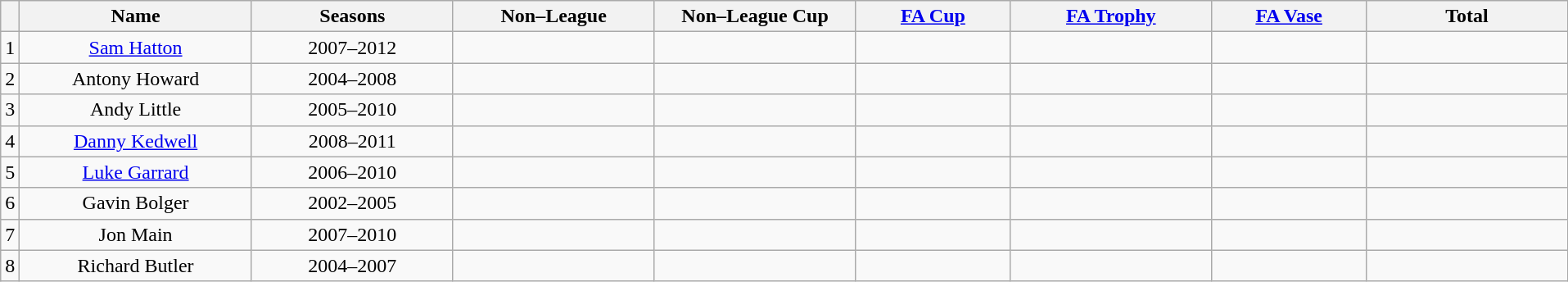<table class="wikitable sortable" style="text-align: center;" width = 101%;>
<tr>
<th></th>
<th width=15%><span>Name</span></th>
<th width=13%><span>Seasons</span></th>
<th width=13%><span>Non–League</span></th>
<th width=13%><span>Non–League Cup</span></th>
<th width=10%><span><a href='#'>FA Cup</a></span></th>
<th width=13%><span><a href='#'>FA Trophy</a></span></th>
<th width=10%><span><a href='#'>FA Vase</a></span></th>
<th width=19%><span>Total</span></th>
</tr>
<tr>
<td>1</td>
<td align="Centre"> <a href='#'>Sam Hatton</a></td>
<td>2007–2012</td>
<td></td>
<td></td>
<td></td>
<td></td>
<td></td>
<td></td>
</tr>
<tr>
<td>2</td>
<td align="Centre"> Antony Howard</td>
<td>2004–2008</td>
<td></td>
<td></td>
<td></td>
<td></td>
<td></td>
<td></td>
</tr>
<tr>
<td>3</td>
<td align="Centre"> Andy Little</td>
<td>2005–2010</td>
<td></td>
<td></td>
<td></td>
<td></td>
<td></td>
<td></td>
</tr>
<tr>
<td>4</td>
<td align="Centre"> <a href='#'>Danny Kedwell</a></td>
<td>2008–2011</td>
<td></td>
<td></td>
<td></td>
<td></td>
<td></td>
<td></td>
</tr>
<tr>
<td>5</td>
<td align="Centre"> <a href='#'>Luke Garrard</a></td>
<td>2006–2010</td>
<td></td>
<td></td>
<td></td>
<td></td>
<td></td>
<td></td>
</tr>
<tr>
<td>6</td>
<td align="Centre"> Gavin Bolger</td>
<td>2002–2005</td>
<td></td>
<td></td>
<td></td>
<td></td>
<td></td>
<td></td>
</tr>
<tr>
<td>7</td>
<td align="Centre"> Jon Main</td>
<td>2007–2010</td>
<td></td>
<td></td>
<td></td>
<td></td>
<td></td>
<td></td>
</tr>
<tr>
<td>8</td>
<td align="Centre"> Richard Butler</td>
<td>2004–2007</td>
<td></td>
<td></td>
<td></td>
<td></td>
<td></td>
<td></td>
</tr>
</table>
